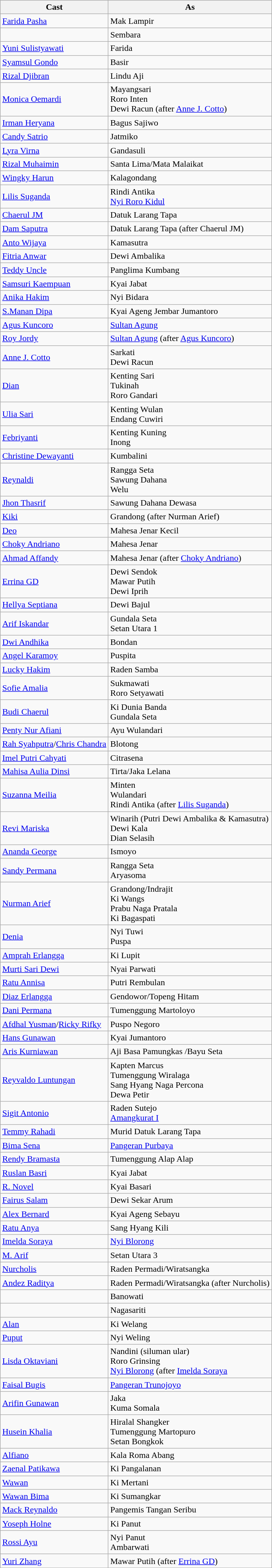<table class="wikitable">
<tr>
<th>Cast</th>
<th>As</th>
</tr>
<tr>
<td><a href='#'>Farida Pasha</a></td>
<td>Mak Lampir</td>
</tr>
<tr>
<td></td>
<td>Sembara</td>
</tr>
<tr>
<td><a href='#'>Yuni Sulistyawati</a></td>
<td>Farida</td>
</tr>
<tr>
<td><a href='#'>Syamsul Gondo</a></td>
<td>Basir</td>
</tr>
<tr>
<td><a href='#'>Rizal Djibran</a></td>
<td>Lindu Aji</td>
</tr>
<tr>
<td><a href='#'>Monica Oemardi</a></td>
<td>Mayangsari<br>Roro Inten<br>Dewi Racun (after <a href='#'>Anne J. Cotto</a>)</td>
</tr>
<tr>
<td><a href='#'>Irman Heryana</a></td>
<td>Bagus Sajiwo</td>
</tr>
<tr>
<td><a href='#'>Candy Satrio</a></td>
<td>Jatmiko</td>
</tr>
<tr>
<td><a href='#'>Lyra Virna</a></td>
<td>Gandasuli</td>
</tr>
<tr>
<td><a href='#'>Rizal Muhaimin</a></td>
<td>Santa Lima/Mata Malaikat</td>
</tr>
<tr>
<td><a href='#'>Wingky Harun</a></td>
<td>Kalagondang</td>
</tr>
<tr>
<td><a href='#'>Lilis Suganda</a></td>
<td>Rindi Antika <br><a href='#'>Nyi Roro Kidul</a></td>
</tr>
<tr>
<td><a href='#'>Chaerul JM</a></td>
<td>Datuk Larang Tapa</td>
</tr>
<tr>
<td><a href='#'>Dam Saputra</a></td>
<td>Datuk Larang Tapa (after Chaerul JM)</td>
</tr>
<tr>
<td><a href='#'>Anto Wijaya</a></td>
<td>Kamasutra</td>
</tr>
<tr>
<td><a href='#'>Fitria Anwar</a></td>
<td>Dewi Ambalika</td>
</tr>
<tr>
<td><a href='#'>Teddy Uncle</a></td>
<td>Panglima Kumbang</td>
</tr>
<tr>
<td><a href='#'>Samsuri Kaempuan</a></td>
<td>Kyai Jabat</td>
</tr>
<tr>
<td><a href='#'>Anika Hakim</a></td>
<td>Nyi Bidara</td>
</tr>
<tr>
<td><a href='#'>S.Manan Dipa</a></td>
<td>Kyai Ageng Jembar Jumantoro</td>
</tr>
<tr>
<td><a href='#'>Agus Kuncoro</a></td>
<td><a href='#'>Sultan Agung</a></td>
</tr>
<tr>
<td><a href='#'>Roy Jordy</a></td>
<td><a href='#'>Sultan Agung</a> (after <a href='#'>Agus Kuncoro</a>)</td>
</tr>
<tr>
<td><a href='#'>Anne J. Cotto</a></td>
<td>Sarkati<br>Dewi Racun</td>
</tr>
<tr>
<td><a href='#'>Dian</a></td>
<td>Kenting Sari<br>Tukinah<br>Roro Gandari</td>
</tr>
<tr>
<td><a href='#'>Ulia Sari</a></td>
<td>Kenting Wulan<br>Endang Cuwiri</td>
</tr>
<tr>
<td><a href='#'>Febriyanti</a></td>
<td>Kenting Kuning <br>Inong</td>
</tr>
<tr>
<td><a href='#'>Christine Dewayanti</a></td>
<td>Kumbalini</td>
</tr>
<tr>
<td><a href='#'>Reynaldi</a></td>
<td>Rangga Seta<br>Sawung Dahana<br>Welu</td>
</tr>
<tr>
<td><a href='#'>Jhon Thasrif</a></td>
<td>Sawung Dahana Dewasa</td>
</tr>
<tr>
<td><a href='#'>Kiki</a></td>
<td>Grandong  (after Nurman Arief)</td>
</tr>
<tr>
<td><a href='#'>Deo</a></td>
<td>Mahesa Jenar Kecil</td>
</tr>
<tr>
<td><a href='#'>Choky Andriano</a></td>
<td>Mahesa Jenar</td>
</tr>
<tr>
<td><a href='#'>Ahmad Affandy</a></td>
<td>Mahesa Jenar (after <a href='#'>Choky Andriano</a>)</td>
</tr>
<tr>
<td><a href='#'>Errina GD</a></td>
<td>Dewi Sendok<br>Mawar Putih<br>Dewi Iprih</td>
</tr>
<tr>
<td><a href='#'>Hellya Septiana</a></td>
<td>Dewi Bajul</td>
</tr>
<tr>
<td><a href='#'>Arif Iskandar</a></td>
<td>Gundala Seta<br>Setan Utara 1</td>
</tr>
<tr>
<td><a href='#'>Dwi Andhika</a></td>
<td>Bondan</td>
</tr>
<tr>
<td><a href='#'>Angel Karamoy</a></td>
<td>Puspita</td>
</tr>
<tr>
<td><a href='#'>Lucky Hakim</a></td>
<td>Raden Samba</td>
</tr>
<tr>
<td><a href='#'>Sofie Amalia</a></td>
<td>Sukmawati<br>Roro Setyawati</td>
</tr>
<tr>
<td><a href='#'>Budi Chaerul</a></td>
<td>Ki Dunia Banda<br>Gundala Seta</td>
</tr>
<tr>
<td><a href='#'>Penty Nur Afiani</a></td>
<td>Ayu Wulandari</td>
</tr>
<tr>
<td><a href='#'>Rah Syahputra</a>/<a href='#'>Chris Chandra</a></td>
<td>Blotong</td>
</tr>
<tr>
<td><a href='#'>Imel Putri Cahyati</a></td>
<td>Citrasena</td>
</tr>
<tr>
<td><a href='#'>Mahisa Aulia Dinsi</a></td>
<td>Tirta/Jaka Lelana</td>
</tr>
<tr>
<td><a href='#'>Suzanna Meilia</a></td>
<td>Minten<br>Wulandari<br>Rindi Antika (after <a href='#'>Lilis Suganda</a>)</td>
</tr>
<tr>
<td><a href='#'>Revi Mariska</a></td>
<td>Winarih (Putri Dewi Ambalika & Kamasutra)<br>Dewi Kala<br>Dian Selasih</td>
</tr>
<tr>
<td><a href='#'>Ananda George</a></td>
<td>Ismoyo</td>
</tr>
<tr>
<td><a href='#'>Sandy Permana</a></td>
<td>Rangga Seta<br>Aryasoma</td>
</tr>
<tr>
<td><a href='#'>Nurman Arief</a></td>
<td>Grandong/Indrajit<br>Ki Wangs<br>Prabu Naga Pratala<br>Ki Bagaspati</td>
</tr>
<tr>
<td><a href='#'>Denia</a></td>
<td>Nyi Tuwi<br>Puspa</td>
</tr>
<tr>
<td><a href='#'>Amprah Erlangga</a></td>
<td>Ki Lupit</td>
</tr>
<tr>
<td><a href='#'>Murti Sari Dewi</a></td>
<td>Nyai Parwati</td>
</tr>
<tr>
<td><a href='#'>Ratu Annisa</a></td>
<td>Putri Rembulan</td>
</tr>
<tr>
<td><a href='#'>Diaz Erlangga</a></td>
<td>Gendowor/Topeng Hitam</td>
</tr>
<tr>
<td><a href='#'>Dani Permana</a></td>
<td>Tumenggung Martoloyo</td>
</tr>
<tr>
<td><a href='#'>Afdhal Yusman</a>/<a href='#'>Ricky Rifky</a></td>
<td>Puspo Negoro</td>
</tr>
<tr>
<td><a href='#'>Hans Gunawan</a></td>
<td>Kyai Jumantoro</td>
</tr>
<tr>
<td><a href='#'>Aris Kurniawan</a></td>
<td>Aji Basa Pamungkas /Bayu Seta</td>
</tr>
<tr>
<td><a href='#'>Reyvaldo Luntungan</a></td>
<td>Kapten Marcus<br>Tumenggung Wiralaga<br>Sang Hyang Naga Percona<br>Dewa Petir</td>
</tr>
<tr>
<td><a href='#'>Sigit Antonio</a></td>
<td>Raden Sutejo<br><a href='#'>Amangkurat I</a></td>
</tr>
<tr>
<td><a href='#'>Temmy Rahadi</a></td>
<td>Murid Datuk Larang Tapa</td>
</tr>
<tr>
<td><a href='#'>Bima Sena</a></td>
<td><a href='#'>Pangeran Purbaya</a></td>
</tr>
<tr>
<td><a href='#'>Rendy Bramasta</a></td>
<td>Tumenggung Alap Alap</td>
</tr>
<tr>
<td><a href='#'>Ruslan Basri</a></td>
<td>Kyai Jabat</td>
</tr>
<tr>
<td><a href='#'>R. Novel</a></td>
<td>Kyai Basari</td>
</tr>
<tr>
<td><a href='#'>Fairus Salam</a></td>
<td>Dewi Sekar Arum</td>
</tr>
<tr>
<td><a href='#'>Alex Bernard</a></td>
<td>Kyai Ageng Sebayu</td>
</tr>
<tr>
<td><a href='#'>Ratu Anya</a></td>
<td>Sang Hyang Kili</td>
</tr>
<tr>
<td><a href='#'>Imelda Soraya</a></td>
<td><a href='#'>Nyi Blorong</a></td>
</tr>
<tr>
<td><a href='#'>M. Arif</a></td>
<td>Setan Utara 3</td>
</tr>
<tr>
<td><a href='#'>Nurcholis</a></td>
<td>Raden Permadi/Wiratsangka</td>
</tr>
<tr>
<td><a href='#'>Andez Raditya</a></td>
<td>Raden Permadi/Wiratsangka (after Nurcholis)</td>
</tr>
<tr>
<td></td>
<td>Banowati</td>
</tr>
<tr>
<td></td>
<td>Nagasariti</td>
</tr>
<tr>
<td><a href='#'>Alan</a></td>
<td>Ki Welang</td>
</tr>
<tr>
<td><a href='#'>Puput</a></td>
<td>Nyi Weling</td>
</tr>
<tr>
<td><a href='#'>Lisda Oktaviani</a></td>
<td>Nandini (siluman ular)<br>Roro Grinsing<br><a href='#'>Nyi Blorong</a> (after <a href='#'>Imelda Soraya</a></td>
</tr>
<tr>
<td><a href='#'>Faisal Bugis</a></td>
<td><a href='#'>Pangeran Trunojoyo</a></td>
</tr>
<tr>
<td><a href='#'>Arifin Gunawan</a></td>
<td>Jaka<br>Kuma Somala</td>
</tr>
<tr>
<td><a href='#'>Husein Khalia</a></td>
<td>Hiralal Shangker<br>Tumenggung Martopuro<br>Setan Bongkok</td>
</tr>
<tr>
<td><a href='#'>Alfiano</a></td>
<td>Kala Roma Abang</td>
</tr>
<tr>
<td><a href='#'>Zaenal Patikawa</a></td>
<td>Ki Pangalanan</td>
</tr>
<tr>
<td><a href='#'>Wawan</a></td>
<td>Ki Mertani</td>
</tr>
<tr>
<td><a href='#'>Wawan Bima</a></td>
<td>Ki Sumangkar</td>
</tr>
<tr>
<td><a href='#'>Mack Reynaldo</a></td>
<td>Pangemis Tangan Seribu</td>
</tr>
<tr>
<td><a href='#'>Yoseph Holne</a></td>
<td>Ki Panut</td>
</tr>
<tr>
<td><a href='#'>Rossi Ayu</a></td>
<td>Nyi Panut<br>Ambarwati</td>
</tr>
<tr>
<td><a href='#'>Yuri Zhang</a></td>
<td>Mawar Putih (after <a href='#'>Errina GD</a>)</td>
</tr>
<tr>
</tr>
</table>
